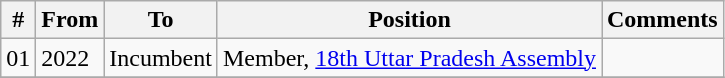<table class="wikitable sortable">
<tr>
<th>#</th>
<th>From</th>
<th>To</th>
<th>Position</th>
<th>Comments</th>
</tr>
<tr>
<td>01</td>
<td>2022</td>
<td>Incumbent</td>
<td>Member, <a href='#'>18th Uttar Pradesh Assembly</a></td>
<td></td>
</tr>
<tr>
</tr>
</table>
